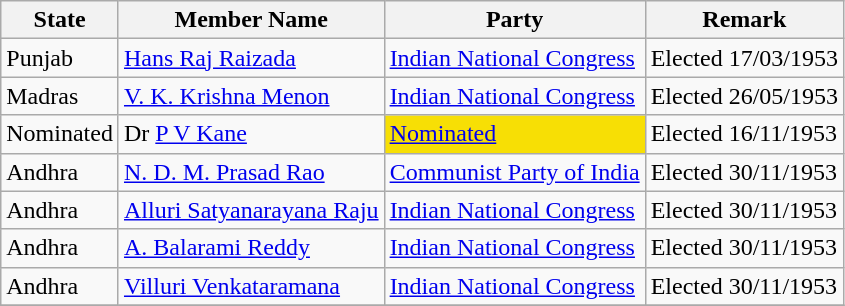<table class="wikitable sortable">
<tr>
<th>State</th>
<th>Member Name</th>
<th>Party</th>
<th>Remark</th>
</tr>
<tr>
<td>Punjab</td>
<td><a href='#'>Hans Raj Raizada</a></td>
<td bgcolor= ><a href='#'>Indian National Congress</a></td>
<td>Elected 17/03/1953</td>
</tr>
<tr>
<td>Madras</td>
<td><a href='#'>V. K. Krishna Menon</a></td>
<td bgcolor= ><a href='#'>Indian National Congress</a></td>
<td>Elected 26/05/1953</td>
</tr>
<tr>
<td>Nominated</td>
<td>Dr <a href='#'>P V Kane</a></td>
<td bgcolor=#F7DF05><a href='#'>Nominated</a></td>
<td>Elected 16/11/1953</td>
</tr>
<tr>
<td>Andhra</td>
<td><a href='#'>N. D. M. Prasad Rao</a></td>
<td bgcolor= ><a href='#'>Communist Party of India</a></td>
<td>Elected 30/11/1953</td>
</tr>
<tr>
<td>Andhra</td>
<td><a href='#'>Alluri Satyanarayana Raju</a></td>
<td bgcolor= ><a href='#'>Indian National Congress</a></td>
<td>Elected 30/11/1953</td>
</tr>
<tr>
<td>Andhra</td>
<td><a href='#'>A. Balarami Reddy</a></td>
<td bgcolor= ><a href='#'>Indian National Congress</a></td>
<td>Elected 30/11/1953</td>
</tr>
<tr>
<td>Andhra</td>
<td><a href='#'>Villuri Venkataramana</a></td>
<td bgcolor= ><a href='#'>Indian National Congress</a></td>
<td>Elected 30/11/1953</td>
</tr>
<tr>
</tr>
</table>
